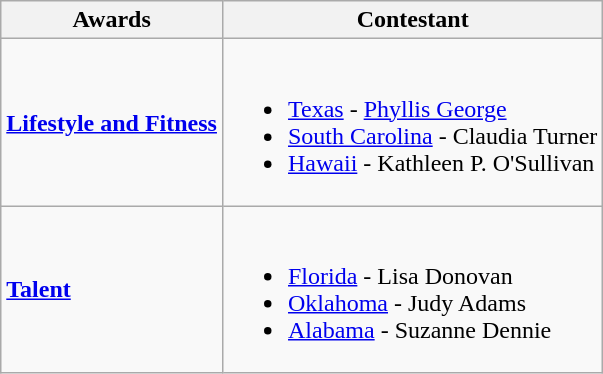<table class="wikitable">
<tr>
<th>Awards</th>
<th>Contestant</th>
</tr>
<tr>
<td><strong><a href='#'>Lifestyle and Fitness</a></strong></td>
<td><br><ul><li> <a href='#'>Texas</a> - <a href='#'>Phyllis George</a></li><li> <a href='#'>South Carolina</a> - Claudia Turner</li><li> <a href='#'>Hawaii</a> - Kathleen P. O'Sullivan</li></ul></td>
</tr>
<tr>
<td><strong><a href='#'>Talent</a></strong></td>
<td><br><ul><li> <a href='#'>Florida</a> - Lisa Donovan</li><li> <a href='#'>Oklahoma</a> - Judy Adams</li><li> <a href='#'>Alabama</a> - Suzanne Dennie</li></ul></td>
</tr>
</table>
